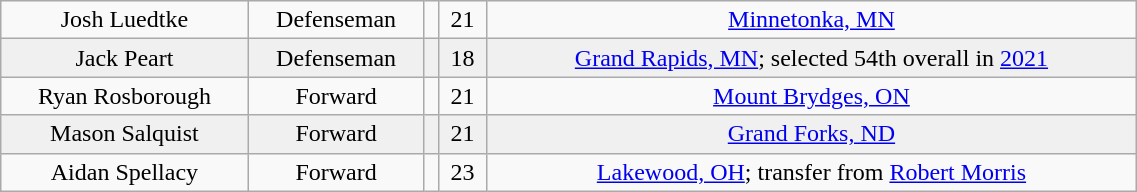<table class="wikitable" width="60%">
<tr align="center" bgcolor="">
<td>Josh Luedtke</td>
<td>Defenseman</td>
<td></td>
<td>21</td>
<td><a href='#'>Minnetonka, MN</a></td>
</tr>
<tr align="center" bgcolor="f0f0f0">
<td>Jack Peart</td>
<td>Defenseman</td>
<td></td>
<td>18</td>
<td><a href='#'>Grand Rapids, MN</a>; selected 54th overall in <a href='#'>2021</a></td>
</tr>
<tr align="center" bgcolor="">
<td>Ryan Rosborough</td>
<td>Forward</td>
<td></td>
<td>21</td>
<td><a href='#'>Mount Brydges, ON</a></td>
</tr>
<tr align="center" bgcolor="f0f0f0">
<td>Mason Salquist</td>
<td>Forward</td>
<td></td>
<td>21</td>
<td><a href='#'>Grand Forks, ND</a></td>
</tr>
<tr align="center" bgcolor="">
<td>Aidan Spellacy</td>
<td>Forward</td>
<td></td>
<td>23</td>
<td><a href='#'>Lakewood, OH</a>; transfer from <a href='#'>Robert Morris</a></td>
</tr>
</table>
